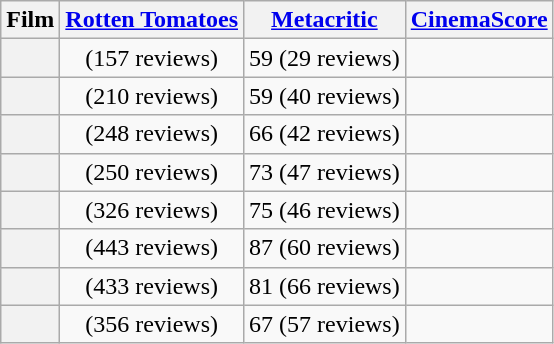<table class="wikitable sortable" style="text-align: center;">
<tr>
<th scope="col">Film</th>
<th scope="col"><a href='#'>Rotten Tomatoes</a></th>
<th scope="col"><a href='#'>Metacritic</a></th>
<th scope="col"><a href='#'>CinemaScore</a></th>
</tr>
<tr>
<th scope="row" style="text-align: left;"></th>
<td> (157 reviews)</td>
<td>59 (29 reviews)</td>
<td></td>
</tr>
<tr>
<th scope="row" style="text-align: left;"></th>
<td> (210 reviews)</td>
<td>59 (40 reviews)</td>
<td></td>
</tr>
<tr>
<th scope="row" style="text-align: left;"></th>
<td> (248 reviews)</td>
<td>66 (42 reviews)</td>
<td></td>
</tr>
<tr>
<th scope="row" style="text-align: left;"></th>
<td> (250 reviews)</td>
<td>73 (47 reviews)</td>
<td></td>
</tr>
<tr>
<th scope="row" style="text-align: left;"></th>
<td> (326 reviews)</td>
<td>75 (46 reviews)</td>
<td></td>
</tr>
<tr>
<th scope="row" style="text-align: left;"></th>
<td> (443 reviews)</td>
<td>87 (60 reviews)</td>
<td></td>
</tr>
<tr>
<th scope="row" style="text-align: left;"></th>
<td> (433 reviews)</td>
<td>81 (66 reviews)</td>
<td></td>
</tr>
<tr>
<th scope="row" style="text-align: left;"></th>
<td> (356 reviews)</td>
<td>67 (57 reviews)</td>
<td></td>
</tr>
</table>
